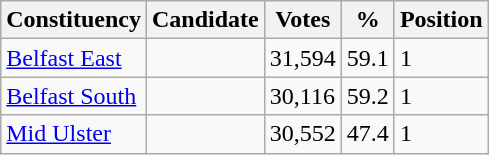<table class="wikitable sortable">
<tr>
<th>Constituency</th>
<th>Candidate</th>
<th>Votes</th>
<th>%</th>
<th>Position</th>
</tr>
<tr>
<td><a href='#'>Belfast East</a></td>
<td></td>
<td>31,594</td>
<td>59.1</td>
<td>1</td>
</tr>
<tr>
<td><a href='#'>Belfast South</a></td>
<td></td>
<td>30,116</td>
<td>59.2</td>
<td>1</td>
</tr>
<tr>
<td><a href='#'>Mid Ulster</a></td>
<td></td>
<td>30,552</td>
<td>47.4</td>
<td>1</td>
</tr>
</table>
